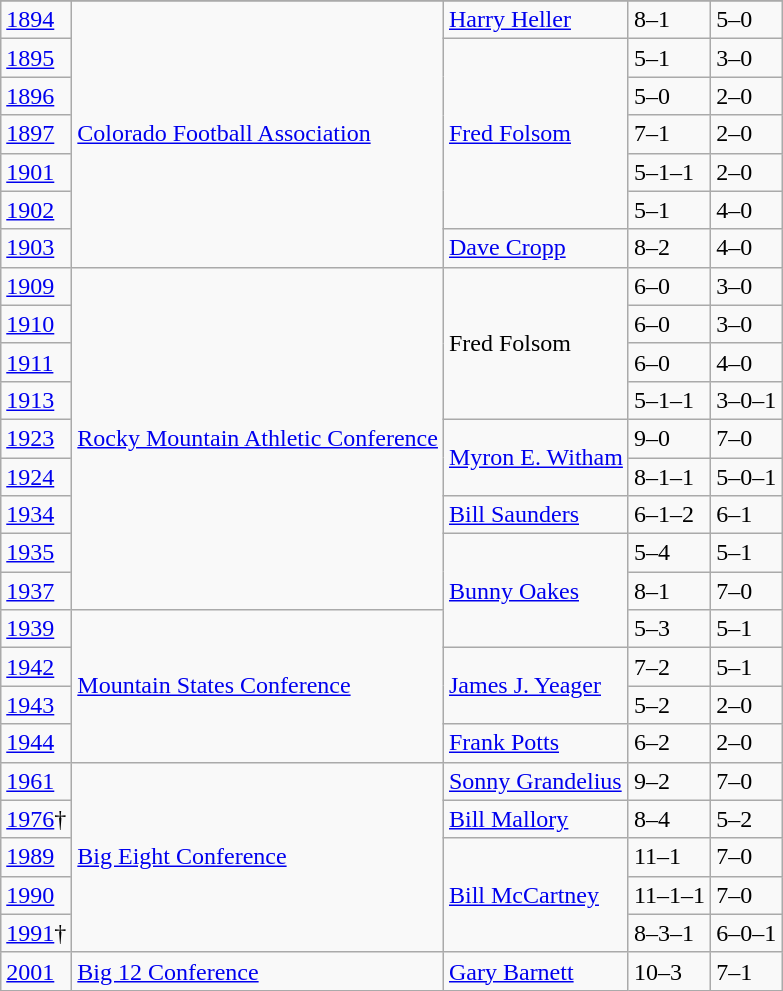<table class="wikitable">
<tr>
</tr>
<tr>
<td><a href='#'>1894</a></td>
<td rowspan=7><a href='#'>Colorado Football Association</a></td>
<td><a href='#'>Harry Heller</a></td>
<td>8–1</td>
<td>5–0</td>
</tr>
<tr>
<td><a href='#'>1895</a></td>
<td rowspan=5><a href='#'>Fred Folsom</a></td>
<td>5–1</td>
<td>3–0</td>
</tr>
<tr>
<td><a href='#'>1896</a></td>
<td>5–0</td>
<td>2–0</td>
</tr>
<tr>
<td><a href='#'>1897</a></td>
<td>7–1</td>
<td>2–0</td>
</tr>
<tr>
<td><a href='#'>1901</a></td>
<td>5–1–1</td>
<td>2–0</td>
</tr>
<tr>
<td><a href='#'>1902</a></td>
<td>5–1</td>
<td>4–0</td>
</tr>
<tr>
<td><a href='#'>1903</a></td>
<td><a href='#'>Dave Cropp</a></td>
<td>8–2</td>
<td>4–0</td>
</tr>
<tr>
<td><a href='#'>1909</a></td>
<td rowspan=9><a href='#'>Rocky Mountain Athletic Conference</a></td>
<td rowspan=4>Fred Folsom</td>
<td>6–0</td>
<td>3–0</td>
</tr>
<tr>
<td><a href='#'>1910</a></td>
<td>6–0</td>
<td>3–0</td>
</tr>
<tr>
<td><a href='#'>1911</a></td>
<td>6–0</td>
<td>4–0</td>
</tr>
<tr>
<td><a href='#'>1913</a></td>
<td>5–1–1</td>
<td>3–0–1</td>
</tr>
<tr>
<td><a href='#'>1923</a></td>
<td rowspan=2><a href='#'>Myron E. Witham</a></td>
<td>9–0</td>
<td>7–0</td>
</tr>
<tr>
<td><a href='#'>1924</a></td>
<td>8–1–1</td>
<td>5–0–1</td>
</tr>
<tr>
<td><a href='#'>1934</a></td>
<td><a href='#'>Bill Saunders</a></td>
<td>6–1–2</td>
<td>6–1</td>
</tr>
<tr>
<td><a href='#'>1935</a></td>
<td rowspan=3><a href='#'>Bunny Oakes</a></td>
<td>5–4</td>
<td>5–1</td>
</tr>
<tr>
<td><a href='#'>1937</a></td>
<td>8–1</td>
<td>7–0</td>
</tr>
<tr>
<td><a href='#'>1939</a></td>
<td rowspan=4><a href='#'>Mountain States Conference</a></td>
<td>5–3</td>
<td>5–1</td>
</tr>
<tr>
<td><a href='#'>1942</a></td>
<td rowspan=2><a href='#'>James J. Yeager</a></td>
<td>7–2</td>
<td>5–1</td>
</tr>
<tr>
<td><a href='#'>1943</a></td>
<td>5–2</td>
<td>2–0</td>
</tr>
<tr>
<td><a href='#'>1944</a></td>
<td><a href='#'>Frank Potts</a></td>
<td>6–2</td>
<td>2–0</td>
</tr>
<tr>
<td><a href='#'>1961</a></td>
<td rowspan=5><a href='#'>Big Eight Conference</a></td>
<td><a href='#'>Sonny Grandelius</a></td>
<td>9–2</td>
<td>7–0</td>
</tr>
<tr>
<td><a href='#'>1976</a>†</td>
<td><a href='#'>Bill Mallory</a></td>
<td>8–4</td>
<td>5–2</td>
</tr>
<tr>
<td><a href='#'>1989</a></td>
<td rowspan=3><a href='#'>Bill McCartney</a></td>
<td>11–1</td>
<td>7–0</td>
</tr>
<tr>
<td><a href='#'>1990</a></td>
<td>11–1–1</td>
<td>7–0</td>
</tr>
<tr>
<td><a href='#'>1991</a>†</td>
<td>8–3–1</td>
<td>6–0–1</td>
</tr>
<tr>
<td><a href='#'>2001</a></td>
<td><a href='#'>Big 12 Conference</a></td>
<td><a href='#'>Gary Barnett</a></td>
<td>10–3</td>
<td>7–1</td>
</tr>
</table>
